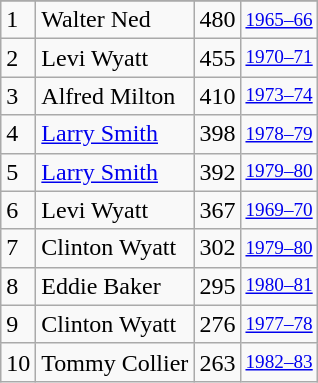<table class="wikitable">
<tr>
</tr>
<tr>
<td>1</td>
<td>Walter Ned</td>
<td>480</td>
<td style="font-size:80%;"><a href='#'>1965–66</a></td>
</tr>
<tr>
<td>2</td>
<td>Levi Wyatt</td>
<td>455</td>
<td style="font-size:80%;"><a href='#'>1970–71</a></td>
</tr>
<tr>
<td>3</td>
<td>Alfred Milton</td>
<td>410</td>
<td style="font-size:80%;"><a href='#'>1973–74</a></td>
</tr>
<tr>
<td>4</td>
<td><a href='#'>Larry Smith</a></td>
<td>398</td>
<td style="font-size:80%;"><a href='#'>1978–79</a></td>
</tr>
<tr>
<td>5</td>
<td><a href='#'>Larry Smith</a></td>
<td>392</td>
<td style="font-size:80%;"><a href='#'>1979–80</a></td>
</tr>
<tr>
<td>6</td>
<td>Levi Wyatt</td>
<td>367</td>
<td style="font-size:80%;"><a href='#'>1969–70</a></td>
</tr>
<tr>
<td>7</td>
<td>Clinton Wyatt</td>
<td>302</td>
<td style="font-size:80%;"><a href='#'>1979–80</a></td>
</tr>
<tr>
<td>8</td>
<td>Eddie Baker</td>
<td>295</td>
<td style="font-size:80%;"><a href='#'>1980–81</a></td>
</tr>
<tr>
<td>9</td>
<td>Clinton Wyatt</td>
<td>276</td>
<td style="font-size:80%;"><a href='#'>1977–78</a></td>
</tr>
<tr>
<td>10</td>
<td>Tommy Collier</td>
<td>263</td>
<td style="font-size:80%;"><a href='#'>1982–83</a></td>
</tr>
</table>
